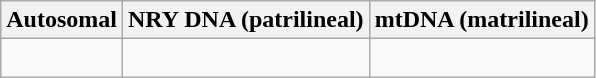<table class="wikitable">
<tr>
<th>Autosomal</th>
<th>NRY DNA (patrilineal)</th>
<th>mtDNA (matrilineal)</th>
</tr>
<tr>
<td><br></td>
<td></td>
<td></td>
</tr>
</table>
